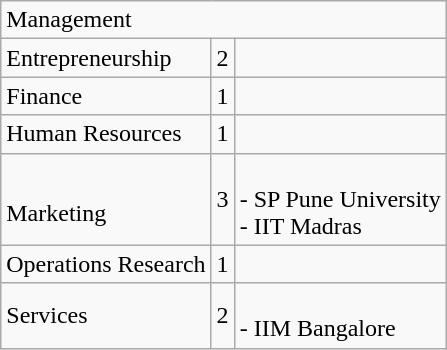<table class="wikitable">
<tr>
<td colspan="3">Management</td>
</tr>
<tr>
<td>Entrepreneurship</td>
<td>2</td>
<td></td>
</tr>
<tr>
<td>Finance</td>
<td>1</td>
<td></td>
</tr>
<tr>
<td>Human Resources</td>
<td>1</td>
<td></td>
</tr>
<tr>
<td><br>Marketing</td>
<td>3</td>
<td><br>- SP Pune University<br>- IIT Madras</td>
</tr>
<tr>
<td>Operations Research</td>
<td>1</td>
<td></td>
</tr>
<tr>
<td>Services</td>
<td>2</td>
<td><br>- IIM Bangalore</td>
</tr>
</table>
